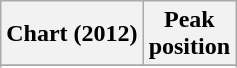<table class="wikitable sortable plainrowheaders" style="text-align:center">
<tr>
<th scope="col">Chart (2012)</th>
<th scope="col">Peak<br>position</th>
</tr>
<tr>
</tr>
<tr>
</tr>
</table>
